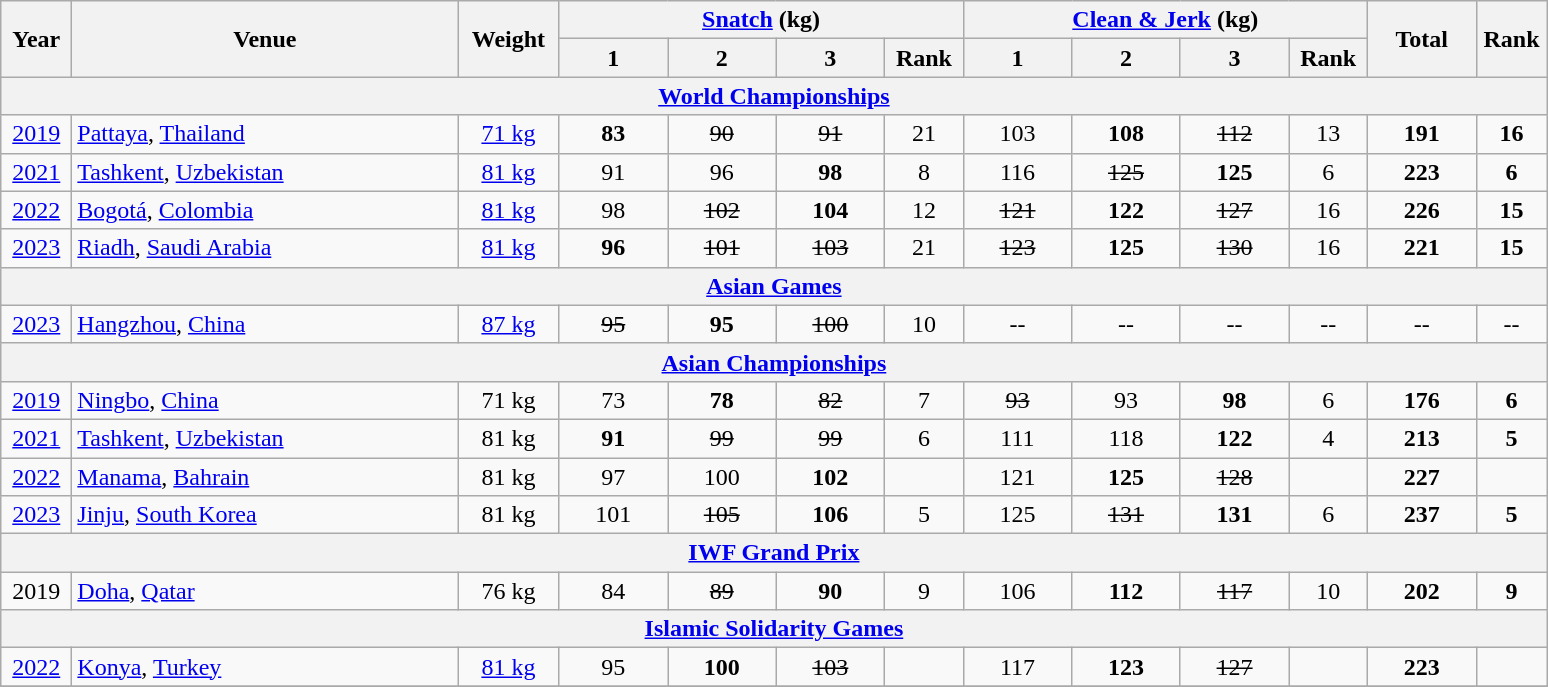<table class = "wikitable" style="text-align:center;">
<tr>
<th rowspan=2 width=40>Year</th>
<th rowspan=2 width=250>Venue</th>
<th rowspan=2 width=60>Weight</th>
<th colspan=4><a href='#'>Snatch</a> (kg)</th>
<th colspan=4><a href='#'>Clean & Jerk</a> (kg)</th>
<th rowspan=2 width=65>Total</th>
<th rowspan=2 width=40>Rank</th>
</tr>
<tr>
<th width=65>1</th>
<th width=65>2</th>
<th width=65>3</th>
<th width=45>Rank</th>
<th width=65>1</th>
<th width=65>2</th>
<th width=65>3</th>
<th width=45>Rank</th>
</tr>
<tr>
<th colspan=13><a href='#'>World Championships</a></th>
</tr>
<tr>
<td><a href='#'>2019</a></td>
<td align=left> <a href='#'>Pattaya</a>, <a href='#'>Thailand</a></td>
<td><a href='#'>71 kg</a></td>
<td><strong>83</strong></td>
<td><s>90</s></td>
<td><s>91</s></td>
<td>21</td>
<td>103</td>
<td><strong>108</strong></td>
<td><s>112</s></td>
<td>13</td>
<td><strong>191</strong></td>
<td><strong>16</strong></td>
</tr>
<tr>
<td><a href='#'>2021</a></td>
<td align=left> <a href='#'>Tashkent</a>, <a href='#'>Uzbekistan</a></td>
<td><a href='#'>81 kg</a></td>
<td>91</td>
<td>96</td>
<td><strong>98</strong></td>
<td>8</td>
<td>116</td>
<td><s>125</s></td>
<td><strong>125</strong></td>
<td>6</td>
<td><strong>223</strong></td>
<td><strong>6</strong></td>
</tr>
<tr>
<td><a href='#'>2022</a></td>
<td align=left> <a href='#'>Bogotá</a>, <a href='#'>Colombia</a></td>
<td><a href='#'>81 kg</a></td>
<td>98</td>
<td><s>102</s></td>
<td><strong>104</strong></td>
<td>12</td>
<td><s>121</s></td>
<td><strong>122</strong></td>
<td><s>127</s></td>
<td>16</td>
<td><strong>226</strong></td>
<td><strong>15</strong></td>
</tr>
<tr>
<td><a href='#'>2023</a></td>
<td align=left> <a href='#'>Riadh</a>, <a href='#'>Saudi Arabia</a></td>
<td><a href='#'>81 kg</a></td>
<td><strong>96</strong></td>
<td><s>101</s></td>
<td><s>103</s></td>
<td>21</td>
<td><s>123</s></td>
<td><strong>125</strong></td>
<td><s>130</s></td>
<td>16</td>
<td><strong>221</strong></td>
<td><strong>15</strong></td>
</tr>
<tr>
<th colspan=13><a href='#'>Asian Games</a></th>
</tr>
<tr>
<td><a href='#'>2023</a></td>
<td align=left> <a href='#'>Hangzhou</a>, <a href='#'>China</a></td>
<td><a href='#'>87 kg</a></td>
<td><s>95</s></td>
<td><strong>95</strong></td>
<td><s>100</s></td>
<td>10</td>
<td>--</td>
<td>--</td>
<td>--</td>
<td>--</td>
<td>--</td>
<td>--</td>
</tr>
<tr>
<th colspan=13><a href='#'>Asian Championships</a></th>
</tr>
<tr>
<td><a href='#'>2019</a></td>
<td align=left> <a href='#'>Ningbo</a>, <a href='#'>China</a></td>
<td>71 kg</td>
<td>73</td>
<td><strong>78</strong></td>
<td><s>82</s></td>
<td>7</td>
<td><s>93</s></td>
<td>93</td>
<td><strong>98</strong></td>
<td>6</td>
<td><strong>176</strong></td>
<td><strong>6</strong></td>
</tr>
<tr>
<td><a href='#'>2021</a></td>
<td align=left> <a href='#'>Tashkent</a>, <a href='#'>Uzbekistan</a></td>
<td>81 kg</td>
<td><strong>91</strong></td>
<td><s>99</s></td>
<td><s>99</s></td>
<td>6</td>
<td>111</td>
<td>118</td>
<td><strong>122</strong></td>
<td>4</td>
<td><strong>213</strong></td>
<td><strong>5</strong></td>
</tr>
<tr>
<td><a href='#'>2022</a></td>
<td align=left> <a href='#'>Manama</a>, <a href='#'>Bahrain</a></td>
<td>81 kg</td>
<td>97</td>
<td>100</td>
<td><strong>102</strong></td>
<td></td>
<td>121</td>
<td><strong>125</strong></td>
<td><s>128</s></td>
<td></td>
<td><strong>227</strong></td>
<td></td>
</tr>
<tr>
<td><a href='#'>2023</a></td>
<td align=left> <a href='#'>Jinju</a>, <a href='#'>South Korea</a></td>
<td>81 kg</td>
<td>101</td>
<td><s>105</s></td>
<td><strong>106</strong></td>
<td>5</td>
<td>125</td>
<td><s>131</s></td>
<td><strong>131</strong></td>
<td>6</td>
<td><strong>237</strong></td>
<td><strong>5</strong></td>
</tr>
<tr>
<th colspan=13><a href='#'>IWF Grand Prix</a></th>
</tr>
<tr>
<td>2019</td>
<td align=left> <a href='#'>Doha</a>, <a href='#'>Qatar</a></td>
<td>76 kg</td>
<td>84</td>
<td><s>89</s></td>
<td><strong>90</strong></td>
<td>9</td>
<td>106</td>
<td><strong>112</strong></td>
<td><s>117</s></td>
<td>10</td>
<td><strong>202</strong></td>
<td><strong>9</strong></td>
</tr>
<tr>
<th colspan=13><a href='#'>Islamic Solidarity Games</a></th>
</tr>
<tr>
<td><a href='#'>2022</a></td>
<td align=left> <a href='#'>Konya</a>, <a href='#'>Turkey</a></td>
<td><a href='#'>81 kg</a></td>
<td>95</td>
<td><strong>100</strong></td>
<td><s>103</s></td>
<td></td>
<td>117</td>
<td><strong>123</strong></td>
<td><s>127</s></td>
<td></td>
<td><strong>223</strong></td>
<td></td>
</tr>
<tr>
</tr>
</table>
